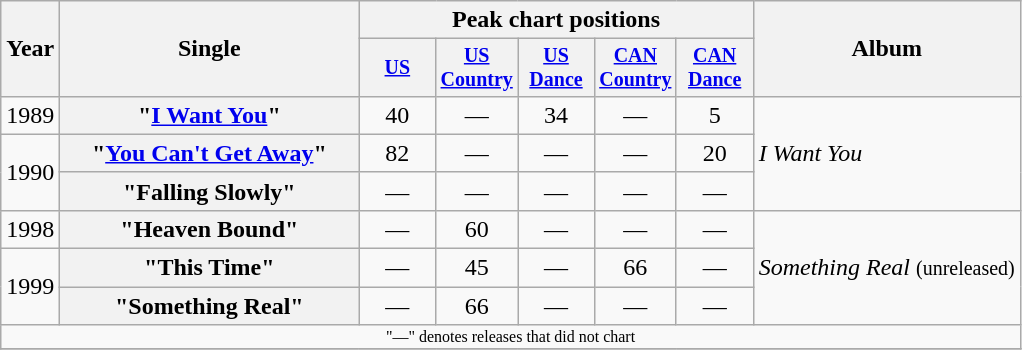<table class="wikitable plainrowheaders" style="text-align:center;">
<tr>
<th rowspan="2">Year</th>
<th rowspan="2" style="width:12em;">Single</th>
<th colspan="5">Peak chart positions</th>
<th rowspan="2">Album</th>
</tr>
<tr style="font-size:smaller;">
<th width="45"><a href='#'>US</a></th>
<th width="45"><a href='#'>US Country</a></th>
<th width="45"><a href='#'>US Dance</a></th>
<th width="45"><a href='#'>CAN Country</a></th>
<th width="45"><a href='#'>CAN Dance</a></th>
</tr>
<tr>
<td>1989</td>
<th scope="row">"<a href='#'>I Want You</a>"</th>
<td>40</td>
<td>—</td>
<td>34</td>
<td>—</td>
<td>5</td>
<td align="left" rowspan="3"><em>I Want You</em></td>
</tr>
<tr>
<td rowspan="2">1990</td>
<th scope="row">"<a href='#'>You Can't Get Away</a>"</th>
<td>82</td>
<td>—</td>
<td>—</td>
<td>—</td>
<td>20</td>
</tr>
<tr>
<th scope="row">"Falling Slowly"</th>
<td>—</td>
<td>—</td>
<td>—</td>
<td>—</td>
<td>—</td>
</tr>
<tr>
<td>1998</td>
<th scope="row">"Heaven Bound"</th>
<td>—</td>
<td>60</td>
<td>—</td>
<td>—</td>
<td>—</td>
<td align="left" rowspan="3"><em>Something Real</em> <small>(unreleased)</small></td>
</tr>
<tr>
<td rowspan="2">1999</td>
<th scope="row">"This Time"</th>
<td>—</td>
<td>45</td>
<td>—</td>
<td>66</td>
<td>—</td>
</tr>
<tr>
<th scope="row">"Something Real"</th>
<td>—</td>
<td>66</td>
<td>—</td>
<td>—</td>
<td>—</td>
</tr>
<tr>
<td colspan="8" style="font-size:8pt">"—" denotes releases that did not chart</td>
</tr>
<tr>
</tr>
</table>
